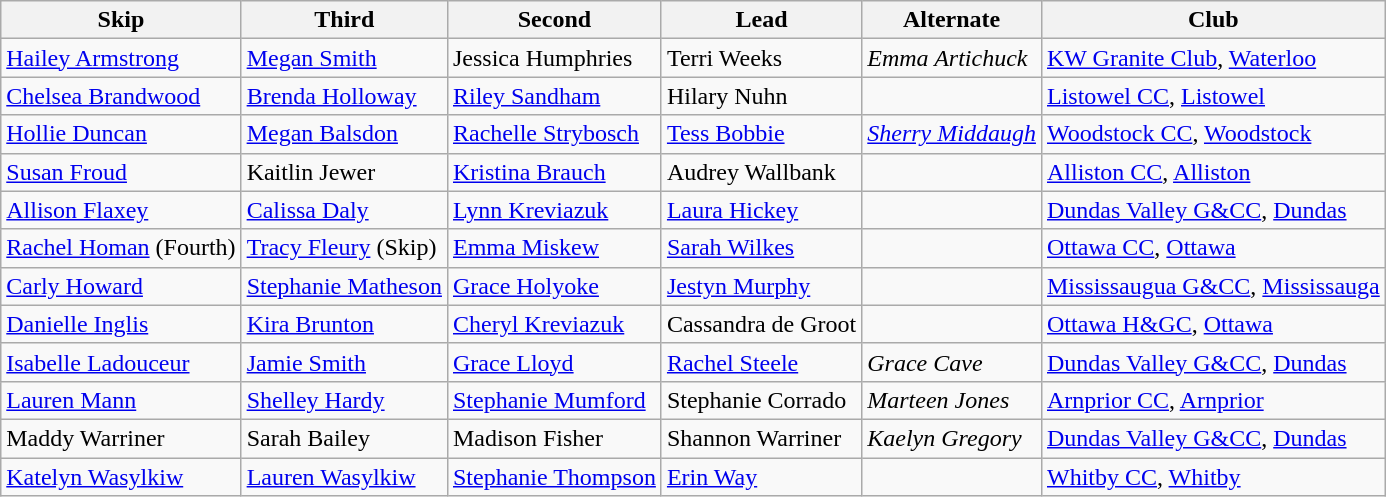<table class="wikitable">
<tr>
<th scope="col">Skip</th>
<th scope="col">Third</th>
<th scope="col">Second</th>
<th scope="col">Lead</th>
<th scope="col">Alternate</th>
<th scope="col">Club</th>
</tr>
<tr>
<td><a href='#'>Hailey Armstrong</a></td>
<td><a href='#'>Megan Smith</a></td>
<td>Jessica Humphries</td>
<td>Terri Weeks</td>
<td><em>Emma Artichuck</em></td>
<td><a href='#'>KW Granite Club</a>, <a href='#'>Waterloo</a></td>
</tr>
<tr>
<td><a href='#'>Chelsea Brandwood</a></td>
<td><a href='#'>Brenda Holloway</a></td>
<td><a href='#'>Riley Sandham</a></td>
<td>Hilary Nuhn</td>
<td></td>
<td><a href='#'>Listowel CC</a>, <a href='#'>Listowel</a></td>
</tr>
<tr>
<td><a href='#'>Hollie Duncan</a></td>
<td><a href='#'>Megan Balsdon</a></td>
<td><a href='#'>Rachelle Strybosch</a></td>
<td><a href='#'>Tess Bobbie</a></td>
<td><em><a href='#'>Sherry Middaugh</a></em></td>
<td><a href='#'>Woodstock CC</a>, <a href='#'>Woodstock</a></td>
</tr>
<tr>
<td><a href='#'>Susan Froud</a></td>
<td>Kaitlin Jewer</td>
<td><a href='#'>Kristina Brauch</a></td>
<td>Audrey Wallbank</td>
<td></td>
<td><a href='#'>Alliston CC</a>, <a href='#'>Alliston</a></td>
</tr>
<tr>
<td><a href='#'>Allison Flaxey</a></td>
<td><a href='#'>Calissa Daly</a></td>
<td><a href='#'>Lynn Kreviazuk</a></td>
<td><a href='#'>Laura Hickey</a></td>
<td></td>
<td><a href='#'>Dundas Valley G&CC</a>, <a href='#'>Dundas</a></td>
</tr>
<tr>
<td><a href='#'>Rachel Homan</a> (Fourth)</td>
<td><a href='#'>Tracy Fleury</a> (Skip)</td>
<td><a href='#'>Emma Miskew</a></td>
<td><a href='#'>Sarah Wilkes</a></td>
<td></td>
<td><a href='#'>Ottawa CC</a>, <a href='#'>Ottawa</a></td>
</tr>
<tr>
<td><a href='#'>Carly Howard</a></td>
<td><a href='#'>Stephanie Matheson</a></td>
<td><a href='#'>Grace Holyoke</a></td>
<td><a href='#'>Jestyn Murphy</a></td>
<td></td>
<td><a href='#'>Mississaugua G&CC</a>, <a href='#'>Mississauga</a></td>
</tr>
<tr>
<td><a href='#'>Danielle Inglis</a></td>
<td><a href='#'>Kira Brunton</a></td>
<td><a href='#'>Cheryl Kreviazuk</a></td>
<td>Cassandra de Groot</td>
<td></td>
<td><a href='#'>Ottawa H&GC</a>, <a href='#'>Ottawa</a></td>
</tr>
<tr>
<td><a href='#'>Isabelle Ladouceur</a></td>
<td><a href='#'>Jamie Smith</a></td>
<td><a href='#'>Grace Lloyd</a></td>
<td><a href='#'>Rachel Steele</a></td>
<td><em>Grace Cave</em></td>
<td><a href='#'>Dundas Valley G&CC</a>, <a href='#'>Dundas</a></td>
</tr>
<tr>
<td><a href='#'>Lauren Mann</a></td>
<td><a href='#'>Shelley Hardy</a></td>
<td><a href='#'>Stephanie Mumford</a></td>
<td>Stephanie Corrado</td>
<td><em>Marteen Jones</em></td>
<td><a href='#'>Arnprior CC</a>, <a href='#'>Arnprior</a></td>
</tr>
<tr>
<td>Maddy Warriner</td>
<td>Sarah Bailey</td>
<td>Madison Fisher</td>
<td>Shannon Warriner</td>
<td><em>Kaelyn Gregory</em></td>
<td><a href='#'>Dundas Valley G&CC</a>, <a href='#'>Dundas</a></td>
</tr>
<tr>
<td><a href='#'>Katelyn Wasylkiw</a></td>
<td><a href='#'>Lauren Wasylkiw</a></td>
<td><a href='#'>Stephanie Thompson</a></td>
<td><a href='#'>Erin Way</a></td>
<td></td>
<td><a href='#'>Whitby CC</a>, <a href='#'>Whitby</a></td>
</tr>
</table>
